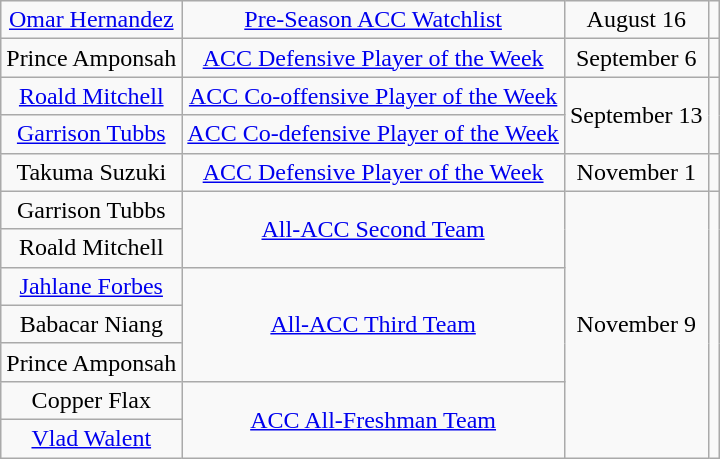<table class="wikitable sortable" style="text-align: center">
<tr>
<td><a href='#'>Omar Hernandez</a></td>
<td><a href='#'>Pre-Season ACC Watchlist</a></td>
<td>August 16</td>
<td></td>
</tr>
<tr>
<td>Prince Amponsah</td>
<td><a href='#'>ACC Defensive Player of the Week</a></td>
<td>September 6</td>
<td></td>
</tr>
<tr>
<td><a href='#'>Roald Mitchell</a></td>
<td><a href='#'>ACC Co-offensive Player of the Week</a></td>
<td rowspan=2>September 13</td>
<td rowspan=2></td>
</tr>
<tr>
<td><a href='#'>Garrison Tubbs</a></td>
<td><a href='#'>ACC Co-defensive Player of the Week</a></td>
</tr>
<tr>
<td>Takuma Suzuki</td>
<td><a href='#'>ACC Defensive Player of the Week</a></td>
<td>November 1</td>
<td></td>
</tr>
<tr>
<td>Garrison Tubbs</td>
<td rowspan=2><a href='#'>All-ACC Second Team</a></td>
<td rowspan=7>November 9</td>
<td rowspan=7></td>
</tr>
<tr>
<td>Roald Mitchell</td>
</tr>
<tr>
<td><a href='#'>Jahlane Forbes</a></td>
<td rowspan=3><a href='#'>All-ACC Third Team</a></td>
</tr>
<tr>
<td>Babacar Niang</td>
</tr>
<tr>
<td>Prince Amponsah</td>
</tr>
<tr>
<td>Copper Flax</td>
<td rowspan=2><a href='#'>ACC All-Freshman Team</a></td>
</tr>
<tr>
<td><a href='#'>Vlad Walent</a></td>
</tr>
</table>
